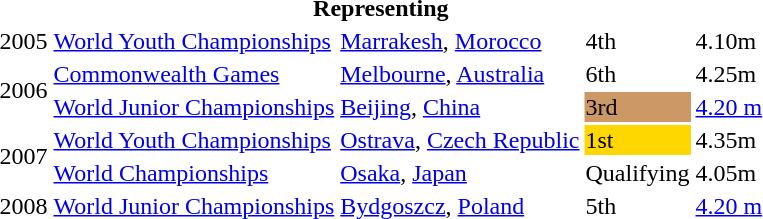<table>
<tr>
<th colspan="5">Representing </th>
</tr>
<tr>
<td>2005</td>
<td><a href='#'>World Youth Championships</a></td>
<td><a href='#'>Marrakesh</a>, <a href='#'>Morocco</a></td>
<td>4th</td>
<td>4.10m</td>
</tr>
<tr>
<td rowspan=2>2006</td>
<td><a href='#'>Commonwealth Games</a></td>
<td><a href='#'>Melbourne</a>, <a href='#'>Australia</a></td>
<td>6th</td>
<td>4.25m</td>
</tr>
<tr>
<td><a href='#'>World Junior Championships</a></td>
<td><a href='#'>Beijing</a>, <a href='#'>China</a></td>
<td bgcolor="cc9966">3rd</td>
<td><a href='#'>4.20 m</a></td>
</tr>
<tr>
<td rowspan=2>2007</td>
<td><a href='#'>World Youth Championships</a></td>
<td><a href='#'>Ostrava</a>, <a href='#'>Czech Republic</a></td>
<td bgcolor="gold">1st</td>
<td>4.35m</td>
</tr>
<tr>
<td><a href='#'>World Championships</a></td>
<td><a href='#'>Osaka</a>, <a href='#'>Japan</a></td>
<td>Qualifying</td>
<td>4.05m</td>
</tr>
<tr>
<td>2008</td>
<td><a href='#'>World Junior Championships</a></td>
<td><a href='#'>Bydgoszcz</a>, <a href='#'>Poland</a></td>
<td>5th</td>
<td><a href='#'>4.20 m</a></td>
</tr>
</table>
